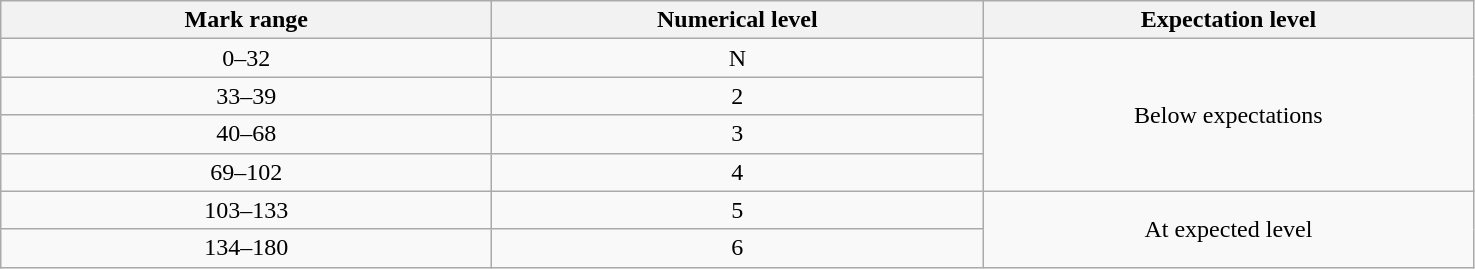<table class="wikitable" style="text-align: center;margin:0px;">
<tr>
<th style="width:20em;">Mark range</th>
<th style="width:20em;">Numerical level</th>
<th style="width:20em;">Expectation level</th>
</tr>
<tr>
<td>0–32</td>
<td>N</td>
<td rowspan="4">Below expectations</td>
</tr>
<tr>
<td>33–39</td>
<td>2</td>
</tr>
<tr>
<td>40–68</td>
<td>3</td>
</tr>
<tr>
<td>69–102</td>
<td>4</td>
</tr>
<tr>
<td>103–133</td>
<td>5</td>
<td rowspan="2">At expected level</td>
</tr>
<tr>
<td>134–180</td>
<td>6</td>
</tr>
</table>
